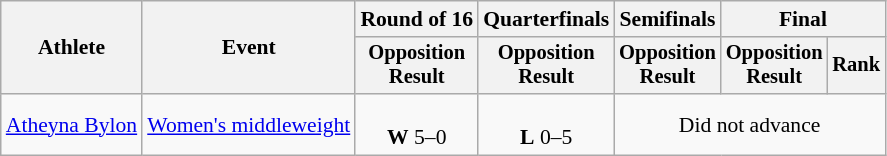<table class="wikitable" style="font-size:90%">
<tr>
<th rowspan="2">Athlete</th>
<th rowspan="2">Event</th>
<th>Round of 16</th>
<th>Quarterfinals</th>
<th>Semifinals</th>
<th colspan=2>Final</th>
</tr>
<tr style="font-size:95%">
<th>Opposition<br>Result</th>
<th>Opposition<br>Result</th>
<th>Opposition<br>Result</th>
<th>Opposition<br>Result</th>
<th>Rank</th>
</tr>
<tr align=center>
<td align=left><a href='#'>Atheyna Bylon</a></td>
<td align=left><a href='#'>Women's middleweight</a></td>
<td><br><strong>W</strong> 5–0</td>
<td><br><strong>L</strong> 0–5</td>
<td colspan="3">Did not advance</td>
</tr>
</table>
